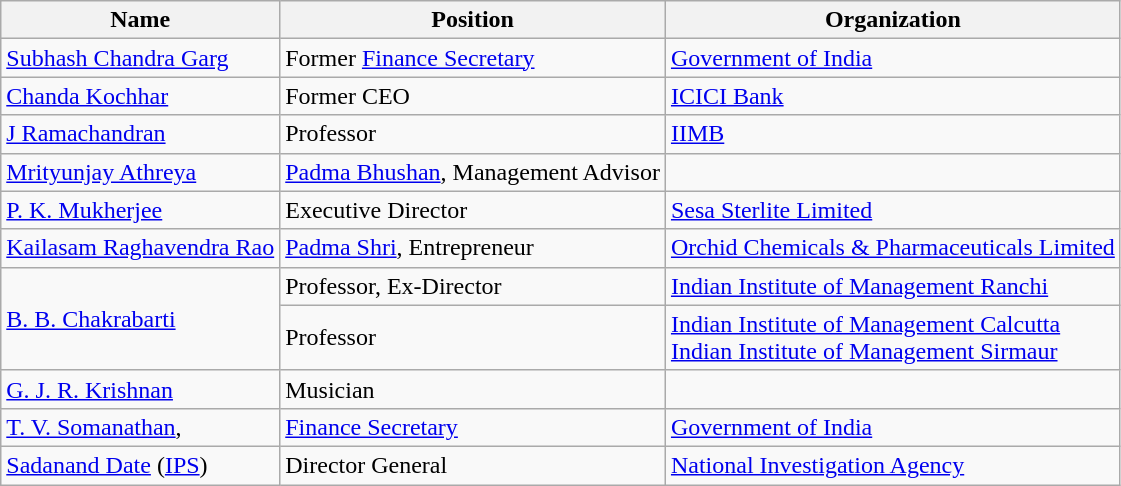<table class="wikitable">
<tr>
<th>Name</th>
<th>Position</th>
<th>Organization</th>
</tr>
<tr>
<td><a href='#'>Subhash Chandra Garg</a></td>
<td>Former <a href='#'>Finance Secretary</a></td>
<td><a href='#'>Government of India</a></td>
</tr>
<tr>
<td><a href='#'>Chanda Kochhar</a></td>
<td>Former CEO</td>
<td><a href='#'>ICICI Bank</a></td>
</tr>
<tr>
<td><a href='#'>J Ramachandran</a></td>
<td>Professor</td>
<td><a href='#'>IIMB</a></td>
</tr>
<tr>
<td><a href='#'>Mrityunjay Athreya</a></td>
<td><a href='#'>Padma Bhushan</a>, Management Advisor</td>
<td></td>
</tr>
<tr>
<td><a href='#'>P. K. Mukherjee</a></td>
<td>Executive Director</td>
<td><a href='#'>Sesa Sterlite Limited</a></td>
</tr>
<tr>
<td><a href='#'>Kailasam Raghavendra Rao</a></td>
<td><a href='#'>Padma Shri</a>, Entrepreneur</td>
<td><a href='#'>Orchid Chemicals & Pharmaceuticals Limited</a></td>
</tr>
<tr>
<td rowspan="2"><a href='#'>B. B. Chakrabarti</a></td>
<td>Professor, Ex-Director</td>
<td><a href='#'>Indian Institute of Management Ranchi</a></td>
</tr>
<tr>
<td>Professor</td>
<td><a href='#'>Indian Institute of Management Calcutta</a><br><a href='#'>Indian Institute of Management Sirmaur</a></td>
</tr>
<tr>
<td><a href='#'>G. J. R. Krishnan</a></td>
<td>Musician</td>
<td></td>
</tr>
<tr>
<td><a href='#'>T. V. Somanathan</a>,</td>
<td><a href='#'>Finance Secretary</a></td>
<td><a href='#'>Government of India</a></td>
</tr>
<tr>
<td><a href='#'>Sadanand Date</a> (<a href='#'>IPS</a>)</td>
<td>Director General</td>
<td><a href='#'>National Investigation Agency</a></td>
</tr>
</table>
